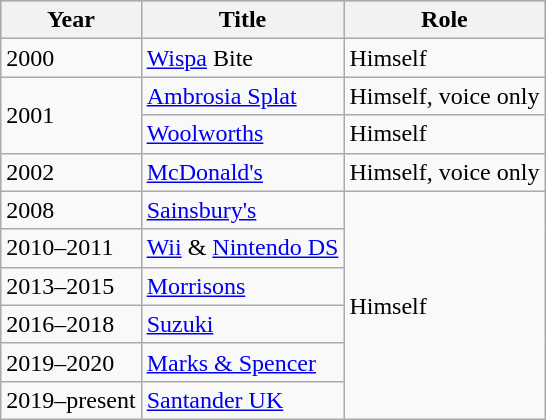<table class="wikitable">
<tr style="background:#b0c4de; text-align:center;">
<th>Year</th>
<th>Title</th>
<th>Role</th>
</tr>
<tr>
<td>2000</td>
<td><a href='#'>Wispa</a> Bite</td>
<td>Himself</td>
</tr>
<tr>
<td rowspan=2>2001</td>
<td><a href='#'>Ambrosia Splat</a></td>
<td>Himself, voice only</td>
</tr>
<tr>
<td><a href='#'>Woolworths</a></td>
<td>Himself</td>
</tr>
<tr>
<td>2002</td>
<td><a href='#'>McDonald's</a></td>
<td>Himself, voice only</td>
</tr>
<tr>
<td>2008</td>
<td><a href='#'>Sainsbury's</a></td>
<td rowspan="6">Himself</td>
</tr>
<tr>
<td>2010–2011</td>
<td><a href='#'>Wii</a> & <a href='#'>Nintendo DS</a></td>
</tr>
<tr>
<td>2013–2015</td>
<td><a href='#'>Morrisons</a></td>
</tr>
<tr>
<td>2016–2018</td>
<td><a href='#'>Suzuki</a></td>
</tr>
<tr>
<td>2019–2020</td>
<td><a href='#'>Marks & Spencer</a></td>
</tr>
<tr>
<td>2019–present</td>
<td><a href='#'>Santander UK</a></td>
</tr>
</table>
